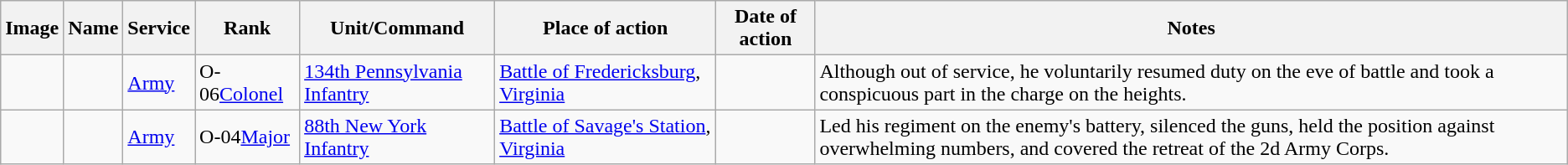<table class="wikitable sortable">
<tr>
<th class="unsortable">Image</th>
<th>Name</th>
<th>Service</th>
<th>Rank</th>
<th>Unit/Command</th>
<th>Place of action</th>
<th>Date of action</th>
<th class="unsortable">Notes</th>
</tr>
<tr>
<td></td>
<td></td>
<td><a href='#'>Army</a></td>
<td> <span>O-06</span><a href='#'>Colonel</a></td>
<td> <a href='#'>134th Pennsylvania Infantry</a></td>
<td><a href='#'>Battle of Fredericksburg</a>, <a href='#'>Virginia</a></td>
<td></td>
<td>Although out of service, he voluntarily resumed duty on the eve of battle and took a conspicuous part in the charge on the heights.</td>
</tr>
<tr>
<td></td>
<td></td>
<td><a href='#'>Army</a></td>
<td> <span>O-04</span><a href='#'>Major</a></td>
<td> <a href='#'>88th New York Infantry</a></td>
<td><a href='#'>Battle of Savage's Station</a>, <a href='#'>Virginia</a></td>
<td></td>
<td>Led his regiment on the enemy's battery, silenced the guns, held the position against overwhelming numbers, and covered the retreat of the 2d Army Corps.</td>
</tr>
</table>
